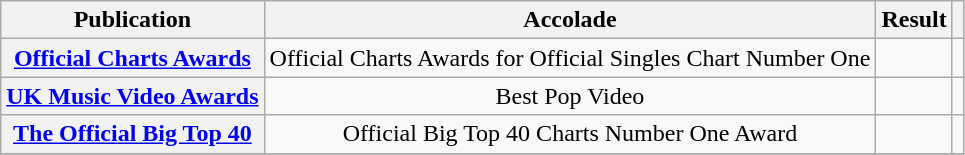<table class="wikitable sortable plainrowheaders" style="text-align:center;">
<tr>
<th>Publication</th>
<th class="unsortable">Accolade</th>
<th>Result</th>
<th class="unsortable"></th>
</tr>
<tr>
<th scope="row" rowspan="1"><a href='#'>Official Charts Awards</a></th>
<td>Official Charts Awards for Official Singles Chart Number One</td>
<td></td>
<td style="text-align:center;"></td>
</tr>
<tr>
<th scope="row" rowspan="1"><a href='#'>UK Music Video Awards</a></th>
<td>Best Pop Video</td>
<td></td>
<td style="text-align:center;"></td>
</tr>
<tr>
<th scope="row" rowspan="1"><a href='#'>The Official Big Top 40</a></th>
<td>Official Big Top 40 Charts Number One Award</td>
<td></td>
<td style="text-align:center;"></td>
</tr>
<tr>
</tr>
</table>
